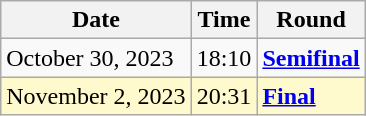<table class="wikitable">
<tr>
<th>Date</th>
<th>Time</th>
<th>Round</th>
</tr>
<tr>
<td>October 30, 2023</td>
<td>18:10</td>
<td><strong><a href='#'>Semifinal</a></strong></td>
</tr>
<tr style=background:lemonchiffon>
<td>November 2, 2023</td>
<td>20:31</td>
<td><strong><a href='#'>Final</a></strong></td>
</tr>
</table>
